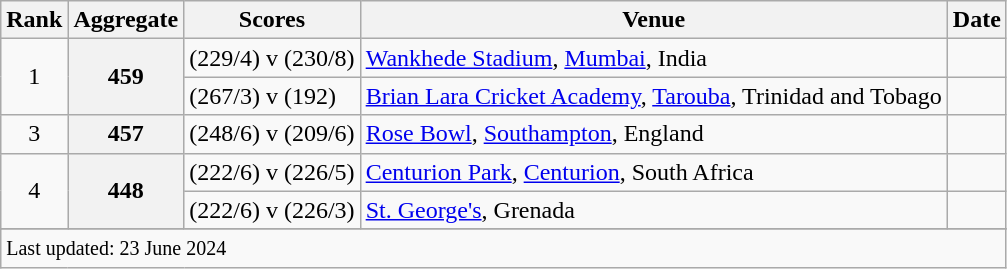<table class="wikitable plainrowheaders">
<tr>
<th scope=col>Rank</th>
<th scope=col>Aggregate</th>
<th scope=col>Scores</th>
<th scope=col>Venue</th>
<th scope=col>Date</th>
</tr>
<tr>
<td align=center rowspan=2>1</td>
<th scope=row style=text-align:center; rowspan=2>459</th>
<td> (229/4) v  (230/8)</td>
<td><a href='#'>Wankhede Stadium</a>, <a href='#'>Mumbai</a>, India</td>
<td> </td>
</tr>
<tr>
<td> (267/3) v  (192)</td>
<td><a href='#'>Brian Lara Cricket Academy</a>, <a href='#'>Tarouba</a>, Trinidad and Tobago</td>
<td></td>
</tr>
<tr>
<td align=center>3</td>
<th scope=row style=text-align:center;>457</th>
<td> (248/6) v  (209/6)</td>
<td><a href='#'>Rose Bowl</a>, <a href='#'>Southampton</a>, England</td>
<td></td>
</tr>
<tr>
<td align=center rowspan=2>4</td>
<th scope=row style=text-align:center; rowspan=2>448</th>
<td> (222/6) v  (226/5)</td>
<td><a href='#'>Centurion Park</a>, <a href='#'>Centurion</a>, South Africa</td>
<td></td>
</tr>
<tr>
<td> (222/6) v  (226/3)</td>
<td><a href='#'>St. George's</a>, Grenada</td>
<td></td>
</tr>
<tr>
</tr>
<tr class=sortbottom>
<td colspan=5><small>Last updated: 23 June 2024</small></td>
</tr>
</table>
